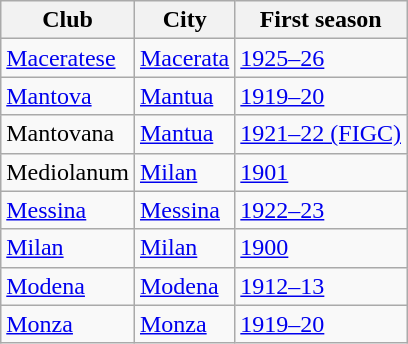<table class="wikitable">
<tr>
<th>Club</th>
<th>City</th>
<th>First season</th>
</tr>
<tr>
<td><a href='#'>Maceratese</a></td>
<td><a href='#'>Macerata</a></td>
<td><a href='#'>1925–26</a></td>
</tr>
<tr>
<td><a href='#'>Mantova</a></td>
<td><a href='#'>Mantua</a></td>
<td><a href='#'>1919–20</a></td>
</tr>
<tr>
<td>Mantovana</td>
<td><a href='#'>Mantua</a></td>
<td><a href='#'>1921–22 (FIGC)</a></td>
</tr>
<tr>
<td>Mediolanum</td>
<td><a href='#'>Milan</a></td>
<td><a href='#'>1901</a></td>
</tr>
<tr>
<td><a href='#'>Messina</a></td>
<td><a href='#'>Messina</a></td>
<td><a href='#'>1922–23</a></td>
</tr>
<tr>
<td><a href='#'>Milan</a></td>
<td><a href='#'>Milan</a></td>
<td><a href='#'>1900</a></td>
</tr>
<tr>
<td><a href='#'>Modena</a></td>
<td><a href='#'>Modena</a></td>
<td><a href='#'>1912–13</a></td>
</tr>
<tr>
<td><a href='#'>Monza</a></td>
<td><a href='#'>Monza</a></td>
<td><a href='#'>1919–20</a></td>
</tr>
</table>
